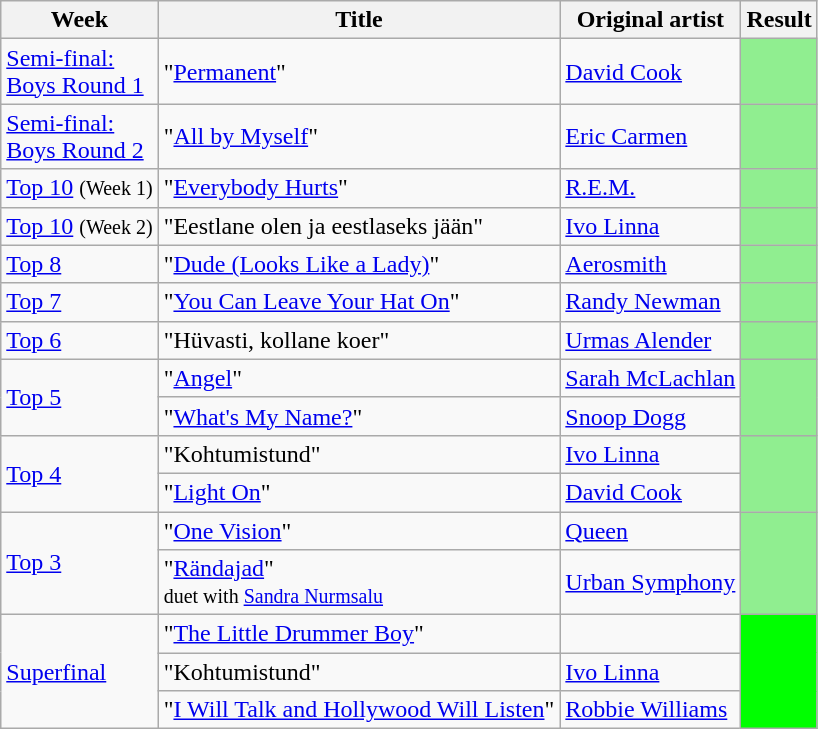<table class="wikitable">
<tr>
<th>Week</th>
<th>Title</th>
<th>Original artist</th>
<th>Result</th>
</tr>
<tr>
<td><a href='#'>Semi-final:<br> Boys Round 1</a></td>
<td>"<a href='#'>Permanent</a>"</td>
<td><a href='#'>David Cook</a></td>
<td style="background: lightgreen"></td>
</tr>
<tr>
<td><a href='#'>Semi-final:<br> Boys Round 2</a></td>
<td>"<a href='#'>All by Myself</a>"</td>
<td><a href='#'>Eric Carmen</a></td>
<td style="background: lightgreen"></td>
</tr>
<tr>
<td><a href='#'>Top 10</a> <small>(Week 1)</small></td>
<td>"<a href='#'>Everybody Hurts</a>"</td>
<td><a href='#'>R.E.M.</a></td>
<td style="background: lightgreen"></td>
</tr>
<tr>
<td><a href='#'>Top 10</a> <small>(Week 2)</small></td>
<td>"Eestlane olen ja eestlaseks jään"</td>
<td><a href='#'>Ivo Linna</a></td>
<td style="background: lightgreen"></td>
</tr>
<tr>
<td><a href='#'>Top 8</a></td>
<td>"<a href='#'>Dude (Looks Like a Lady)</a>"</td>
<td><a href='#'>Aerosmith</a></td>
<td style="background: lightgreen"></td>
</tr>
<tr>
<td><a href='#'>Top 7</a></td>
<td>"<a href='#'>You Can Leave Your Hat On</a>"</td>
<td><a href='#'>Randy Newman</a></td>
<td style="background: lightgreen"></td>
</tr>
<tr>
<td><a href='#'>Top 6</a></td>
<td>"Hüvasti, kollane koer"</td>
<td><a href='#'>Urmas Alender</a></td>
<td style="background: lightgreen"></td>
</tr>
<tr>
<td rowspan="2"><a href='#'>Top 5</a></td>
<td>"<a href='#'>Angel</a>"</td>
<td><a href='#'>Sarah McLachlan</a></td>
<td rowspan="2" style="background: lightgreen"></td>
</tr>
<tr>
<td>"<a href='#'>What's My Name?</a>"</td>
<td><a href='#'>Snoop Dogg</a></td>
</tr>
<tr>
<td rowspan="2"><a href='#'>Top 4</a></td>
<td>"Kohtumistund"</td>
<td><a href='#'>Ivo Linna</a></td>
<td rowspan="2" style="background: lightgreen"></td>
</tr>
<tr>
<td>"<a href='#'>Light On</a>"</td>
<td><a href='#'>David Cook</a></td>
</tr>
<tr>
<td rowspan="2"><a href='#'>Top 3</a></td>
<td>"<a href='#'>One Vision</a>"</td>
<td><a href='#'>Queen</a></td>
<td rowspan="2" style="background: lightgreen"></td>
</tr>
<tr>
<td>"<a href='#'>Rändajad</a>"<br><small>duet with <a href='#'>Sandra Nurmsalu</a></small></td>
<td><a href='#'>Urban Symphony</a></td>
</tr>
<tr>
<td rowspan="3"><a href='#'>Superfinal</a></td>
<td>"<a href='#'>The Little Drummer Boy</a>"</td>
<td></td>
<td rowspan="3" style="background: lime"></td>
</tr>
<tr>
<td>"Kohtumistund"</td>
<td><a href='#'>Ivo Linna</a></td>
</tr>
<tr>
<td>"<a href='#'>I Will Talk and Hollywood Will Listen</a>"</td>
<td><a href='#'>Robbie Williams</a></td>
</tr>
</table>
